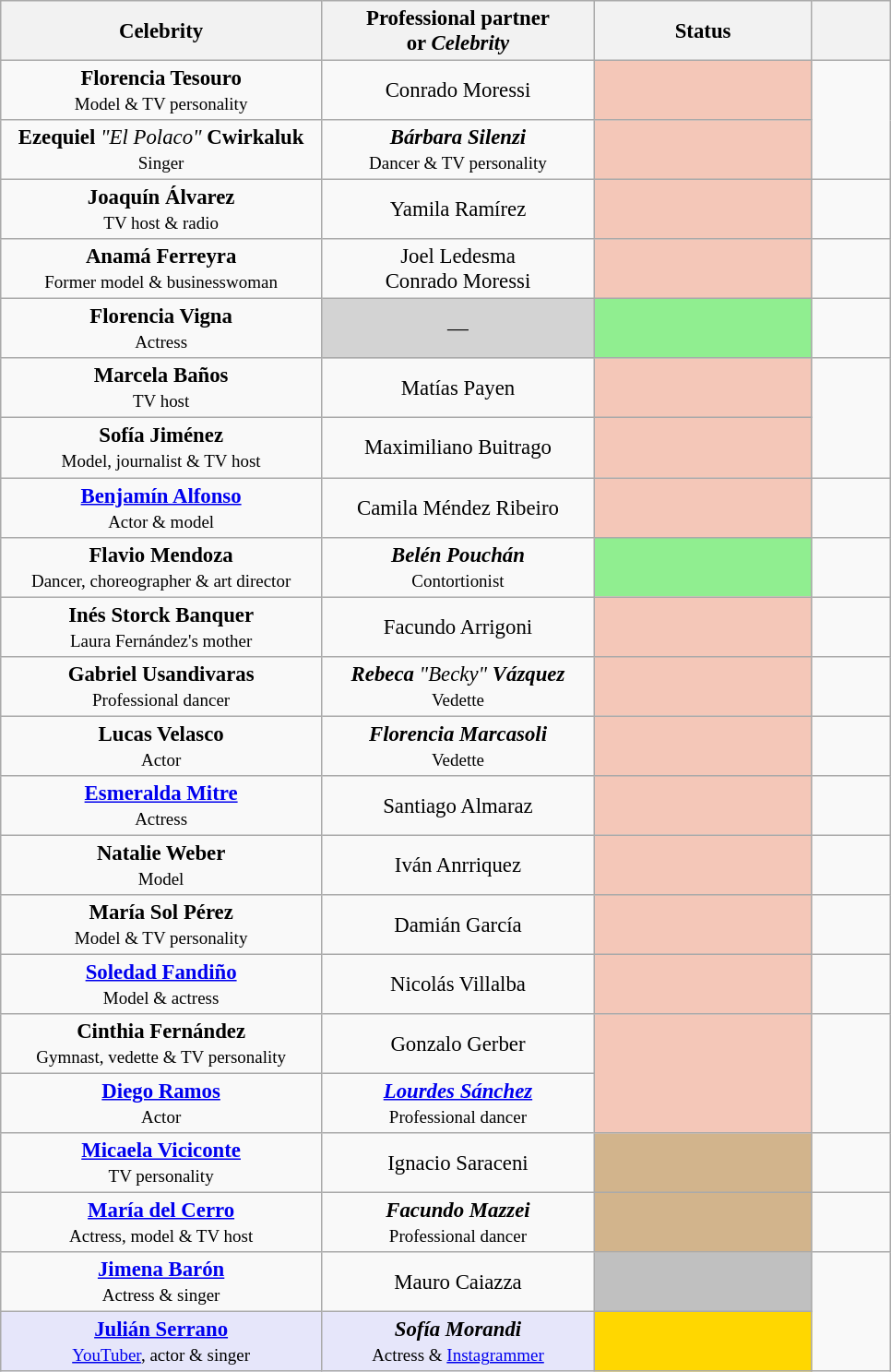<table class="wikitable" style="text-align: center; margin:auto; font-size:95%;">
<tr>
<th width="225">Celebrity</th>
<th width="190">Professional partner<br>or <em>Celebrity</em></th>
<th width="150">Status</th>
<th class="unsortable" width="50"></th>
</tr>
<tr>
<td align="center"><strong>Florencia Tesouro</strong><br><small>Model & TV personality</small></td>
<td align="center">Conrado Moressi</td>
<td style="background:#f4c7b8;"></td>
<td rowspan="2"></td>
</tr>
<tr>
<td align="center"><strong>Ezequiel</strong> <em>"El Polaco"</em> <strong>Cwirkaluk</strong><br><small>Singer</small></td>
<td align="center"><strong><em>Bárbara Silenzi</em></strong><br><small>Dancer & TV personality</small></td>
<td style="background:#f4c7b8;"></td>
</tr>
<tr>
<td align="center"><strong>Joaquín Álvarez</strong><br><small>TV host & radio</small></td>
<td align="center">Yamila Ramírez</td>
<td style="background:#f4c7b8;"></td>
<td></td>
</tr>
<tr>
<td align="center"><strong>Anamá Ferreyra</strong><br><small>Former model & businesswoman</small></td>
<td align="center">Joel Ledesma<br>Conrado Moressi </td>
<td style="background:#f4c7b8;"></td>
<td></td>
</tr>
<tr>
<td align="center"><strong>Florencia Vigna</strong><br><small>Actress</small></td>
<td align="center" bgcolor="lightgrey">—</td>
<td style="background:lightgreen;"></td>
<td></td>
</tr>
<tr>
<td align="center"><strong>Marcela Baños</strong><br><small>TV host</small></td>
<td align="center">Matías Payen</td>
<td style="background:#f4c7b8;"></td>
<td rowspan="2"></td>
</tr>
<tr>
<td align="center"><strong>Sofía Jiménez</strong><br><small>Model, journalist & TV host</small></td>
<td align="center">Maximiliano Buitrago</td>
<td style="background:#f4c7b8;"></td>
</tr>
<tr>
<td align="center"><strong><a href='#'>Benjamín Alfonso</a></strong><br><small>Actor & model</small></td>
<td align="center">Camila Méndez Ribeiro</td>
<td style="background:#f4c7b8;"></td>
<td></td>
</tr>
<tr>
<td align="center"><strong>Flavio Mendoza</strong><br><small>Dancer, choreographer & art director</small></td>
<td align="center"><strong><em>Belén Pouchán</em></strong><br><small>Contortionist</small></td>
<td style="background:lightgreen;"></td>
<td></td>
</tr>
<tr>
<td align="center"><strong>Inés Storck Banquer</strong><br><small>Laura Fernández's mother</small></td>
<td align="center">Facundo Arrigoni</td>
<td style="background:#f4c7b8;"></td>
<td></td>
</tr>
<tr>
<td align="center"><strong>Gabriel Usandivaras</strong><br><small>Professional dancer</small></td>
<td align="center"><strong><em>Rebeca</em></strong> <em>"Becky"</em> <strong><em>Vázquez</em></strong><br><small>Vedette</small></td>
<td style="background:#f4c7b8;"></td>
<td></td>
</tr>
<tr>
<td align="center"><strong>Lucas Velasco</strong><br><small>Actor</small></td>
<td align="center"><strong><em>Florencia Marcasoli</em></strong><br><small>Vedette</small></td>
<td style="background:#f4c7b8;"></td>
<td></td>
</tr>
<tr>
<td align="center"><strong><a href='#'>Esmeralda Mitre</a></strong><br><small>Actress</small></td>
<td align="center">Santiago Almaraz</td>
<td style="background:#f4c7b8;"></td>
<td></td>
</tr>
<tr>
<td align="center"><strong>Natalie Weber</strong><br><small>Model</small></td>
<td align="center">Iván Anrriquez</td>
<td style="background:#f4c7b8;"></td>
<td></td>
</tr>
<tr>
<td align="center"><strong>María Sol Pérez</strong><br><small>Model & TV personality</small></td>
<td align="center">Damián García</td>
<td style="background:#f4c7b8;"></td>
<td></td>
</tr>
<tr>
<td align="center"><strong><a href='#'>Soledad Fandiño</a></strong><br><small>Model & actress</small></td>
<td align="center">Nicolás Villalba</td>
<td style="background:#f4c7b8;"></td>
<td></td>
</tr>
<tr>
<td align="center"><strong>Cinthia Fernández</strong><br><small>Gymnast, vedette & TV personality</small></td>
<td align="center">Gonzalo Gerber</td>
<td style="background:#f4c7b8;" rowspan="2"></td>
<td rowspan="2"></td>
</tr>
<tr>
<td align="center"><strong><a href='#'>Diego Ramos</a></strong><br><small>Actor</small></td>
<td align="center"><strong><em><a href='#'>Lourdes Sánchez</a></em></strong><br><small>Professional dancer</small></td>
</tr>
<tr>
<td align="center"><strong><a href='#'>Micaela Viciconte</a></strong><br><small>TV personality</small></td>
<td align="center">Ignacio Saraceni</td>
<td style="background:tan;"></td>
<td></td>
</tr>
<tr>
<td align="center"><strong><a href='#'>María del Cerro</a></strong><br><small>Actress, model & TV host</small></td>
<td align="center"><strong><em>Facundo Mazzei</em></strong><br><small>Professional dancer</small></td>
<td style="background:tan;"></td>
<td></td>
</tr>
<tr>
<td align="center"><strong><a href='#'>Jimena Barón</a></strong><br><small>Actress & singer</small></td>
<td align="center">Mauro Caiazza</td>
<td style="background:silver;"></td>
<td rowspan="2"></td>
</tr>
<tr>
<td style="background:lavender;" align="center"><strong><a href='#'>Julián Serrano</a></strong><br><small><a href='#'>YouTuber</a>, actor & singer</small></td>
<td style="background:lavender;" align="center"><strong><em>Sofía Morandi</em></strong><br><small>Actress & <a href='#'>Instagrammer</a></small></td>
<td style="background:gold;"></td>
</tr>
</table>
